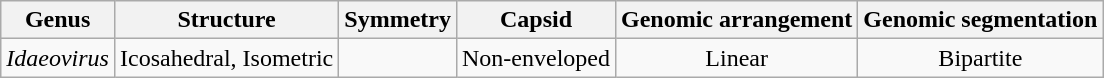<table class="wikitable sortable" style="text-align:center">
<tr>
<th>Genus</th>
<th>Structure</th>
<th>Symmetry</th>
<th>Capsid</th>
<th>Genomic arrangement</th>
<th>Genomic segmentation</th>
</tr>
<tr>
<td><em>Idaeovirus</em></td>
<td>Icosahedral, Isometric</td>
<td></td>
<td>Non-enveloped</td>
<td>Linear</td>
<td>Bipartite</td>
</tr>
</table>
